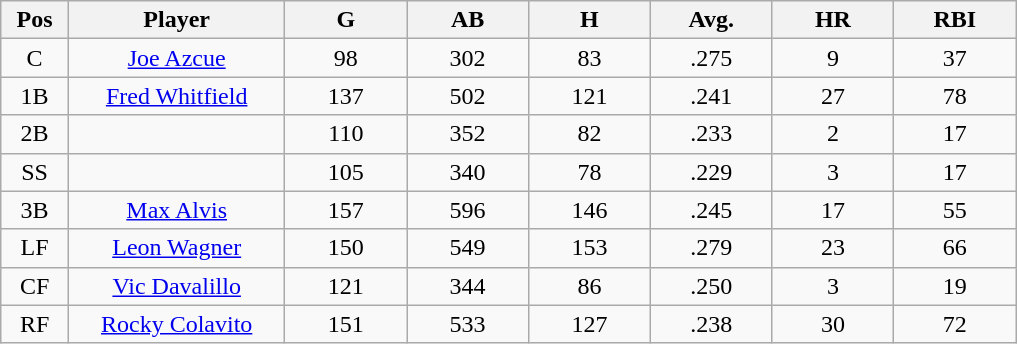<table class="wikitable sortable">
<tr>
<th bgcolor="#DDDDFF" width="5%">Pos</th>
<th bgcolor="#DDDDFF" width="16%">Player</th>
<th bgcolor="#DDDDFF" width="9%">G</th>
<th bgcolor="#DDDDFF" width="9%">AB</th>
<th bgcolor="#DDDDFF" width="9%">H</th>
<th bgcolor="#DDDDFF" width="9%">Avg.</th>
<th bgcolor="#DDDDFF" width="9%">HR</th>
<th bgcolor="#DDDDFF" width="9%">RBI</th>
</tr>
<tr align="center">
<td>C</td>
<td><a href='#'>Joe Azcue</a></td>
<td>98</td>
<td>302</td>
<td>83</td>
<td>.275</td>
<td>9</td>
<td>37</td>
</tr>
<tr align="center">
<td>1B</td>
<td><a href='#'>Fred Whitfield</a></td>
<td>137</td>
<td>502</td>
<td>121</td>
<td>.241</td>
<td>27</td>
<td>78</td>
</tr>
<tr align="center">
<td>2B</td>
<td></td>
<td>110</td>
<td>352</td>
<td>82</td>
<td>.233</td>
<td>2</td>
<td>17</td>
</tr>
<tr align="center">
<td>SS</td>
<td></td>
<td>105</td>
<td>340</td>
<td>78</td>
<td>.229</td>
<td>3</td>
<td>17</td>
</tr>
<tr align="center">
<td>3B</td>
<td><a href='#'>Max Alvis</a></td>
<td>157</td>
<td>596</td>
<td>146</td>
<td>.245</td>
<td>17</td>
<td>55</td>
</tr>
<tr align="center">
<td>LF</td>
<td><a href='#'>Leon Wagner</a></td>
<td>150</td>
<td>549</td>
<td>153</td>
<td>.279</td>
<td>23</td>
<td>66</td>
</tr>
<tr align="center">
<td>CF</td>
<td><a href='#'>Vic Davalillo</a></td>
<td>121</td>
<td>344</td>
<td>86</td>
<td>.250</td>
<td>3</td>
<td>19</td>
</tr>
<tr align="center">
<td>RF</td>
<td><a href='#'>Rocky Colavito</a></td>
<td>151</td>
<td>533</td>
<td>127</td>
<td>.238</td>
<td>30</td>
<td>72</td>
</tr>
</table>
